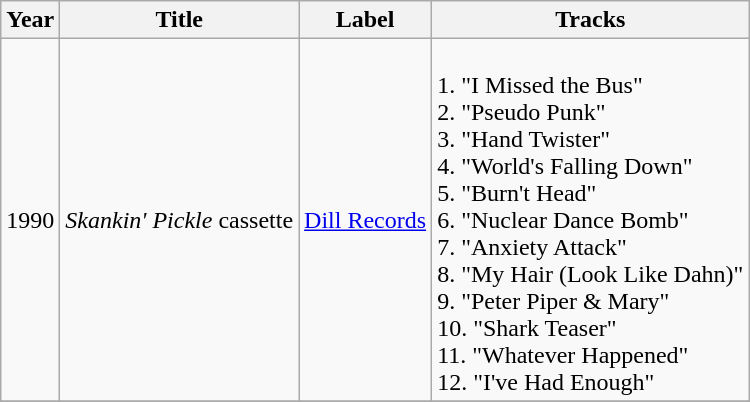<table class="wikitable">
<tr>
<th><strong>Year</strong></th>
<th><strong>Title</strong></th>
<th><strong>Label</strong></th>
<th><strong>Tracks</strong></th>
</tr>
<tr>
<td>1990</td>
<td><em>Skankin' Pickle</em> cassette</td>
<td><a href='#'>Dill Records</a></td>
<td><br>
1. "I Missed the Bus"<br>
2. "Pseudo Punk"<br>
3. "Hand Twister"<br>
4. "World's Falling Down"<br>
5. "Burn't Head"<br>
6. "Nuclear Dance Bomb"<br>

7. "Anxiety Attack"<br>
8. "My Hair (Look Like Dahn)"<br>
9. "Peter Piper & Mary"<br>
10. "Shark Teaser"<br>
11. "Whatever Happened"<br>
12. "I've Had Enough"

</td>
</tr>
<tr>
</tr>
</table>
